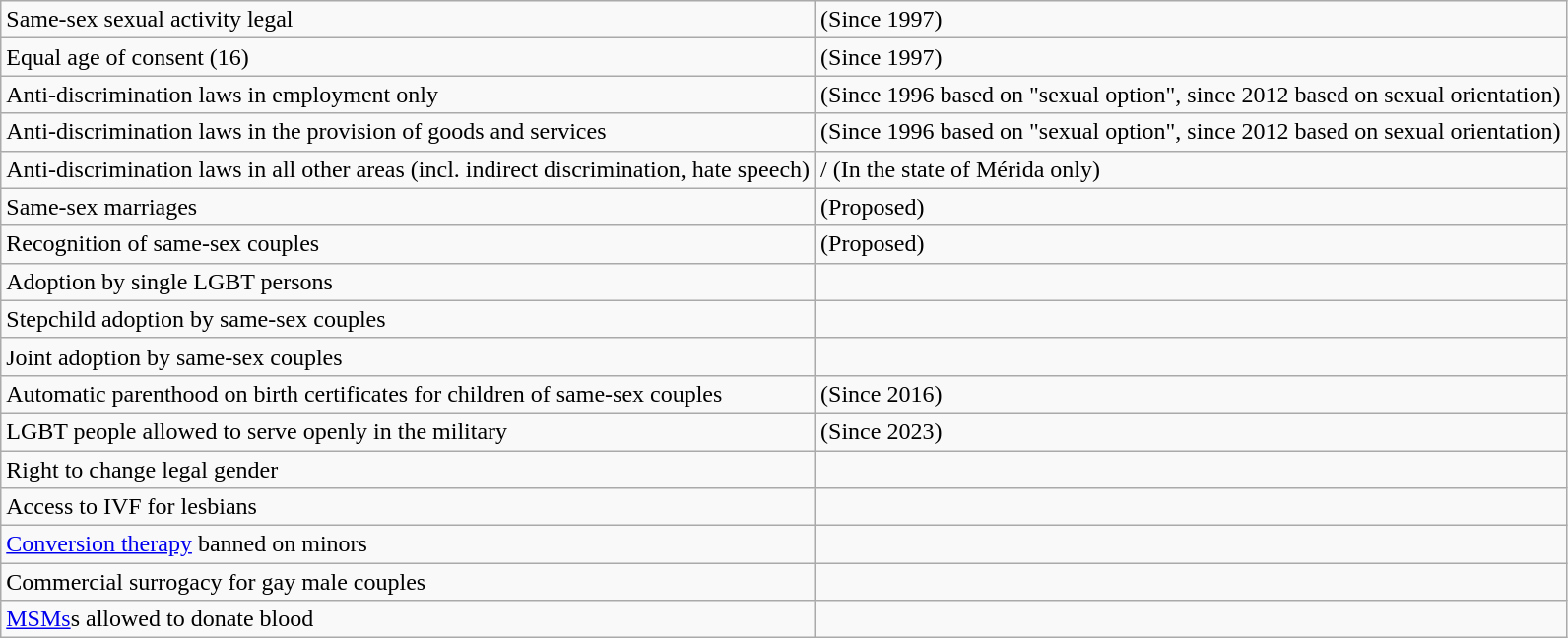<table class="wikitable">
<tr>
<td>Same-sex sexual activity legal</td>
<td> (Since 1997)</td>
</tr>
<tr>
<td>Equal age of consent (16)</td>
<td> (Since 1997)</td>
</tr>
<tr>
<td>Anti-discrimination laws in employment only</td>
<td> (Since 1996 based on "sexual option", since 2012 based on sexual orientation)</td>
</tr>
<tr>
<td>Anti-discrimination laws in the provision of goods and services</td>
<td> (Since 1996 based on "sexual option", since 2012 based on sexual orientation)</td>
</tr>
<tr>
<td>Anti-discrimination laws in all other areas (incl. indirect discrimination, hate speech)</td>
<td>/ (In the state of Mérida only)</td>
</tr>
<tr>
<td>Same-sex marriages</td>
<td> (Proposed)</td>
</tr>
<tr>
<td>Recognition of same-sex couples</td>
<td> (Proposed)</td>
</tr>
<tr>
<td>Adoption by single LGBT persons</td>
<td></td>
</tr>
<tr>
<td>Stepchild adoption by same-sex couples</td>
<td></td>
</tr>
<tr>
<td>Joint adoption by same-sex couples</td>
<td></td>
</tr>
<tr>
<td>Automatic parenthood on birth certificates for children of same-sex couples</td>
<td> (Since 2016)</td>
</tr>
<tr>
<td>LGBT people allowed to serve openly in the military</td>
<td> (Since 2023)</td>
</tr>
<tr>
<td>Right to change legal gender</td>
<td></td>
</tr>
<tr>
<td>Access to IVF for lesbians</td>
<td></td>
</tr>
<tr>
<td><a href='#'>Conversion therapy</a> banned on minors</td>
<td></td>
</tr>
<tr>
<td>Commercial surrogacy for gay male couples</td>
<td></td>
</tr>
<tr>
<td><a href='#'>MSMs</a>s allowed to donate blood</td>
<td></td>
</tr>
</table>
